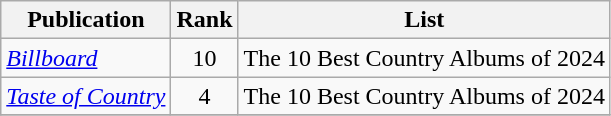<table class="wikitable plainrowheaders sortable">
<tr>
<th>Publication</th>
<th data-sort-type="number">Rank</th>
<th scope="col" class="unsortable">List</th>
</tr>
<tr>
<td><em><a href='#'>Billboard</a></em></td>
<td align=center>10</td>
<td>The 10 Best Country Albums of 2024</td>
</tr>
<tr>
<td><em><a href='#'>Taste of Country</a></em></td>
<td align=center>4</td>
<td>The 10 Best Country Albums of 2024</td>
</tr>
<tr>
</tr>
</table>
